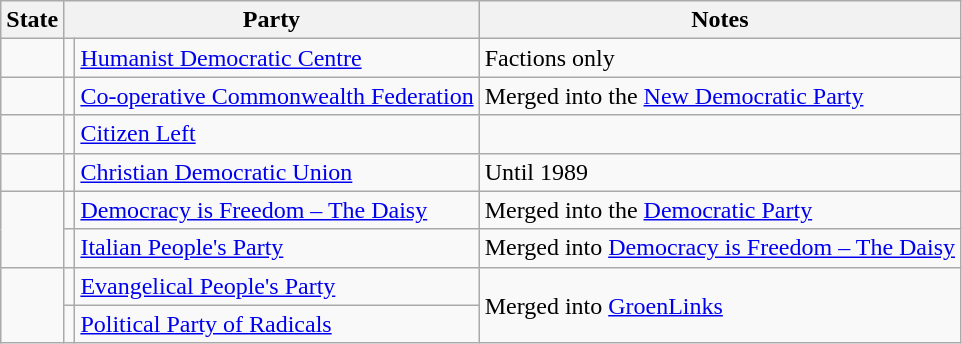<table class="wikitable sortable">
<tr>
<th>State</th>
<th colspan="2">Party</th>
<th>Notes</th>
</tr>
<tr>
<td></td>
<td></td>
<td><a href='#'>Humanist Democratic Centre</a></td>
<td>Factions only</td>
</tr>
<tr>
<td></td>
<td></td>
<td><a href='#'>Co-operative Commonwealth Federation</a></td>
<td>Merged into the <a href='#'>New Democratic Party</a></td>
</tr>
<tr>
<td></td>
<td></td>
<td><a href='#'>Citizen Left</a></td>
<td></td>
</tr>
<tr>
<td></td>
<td></td>
<td><a href='#'>Christian Democratic Union</a></td>
<td>Until 1989</td>
</tr>
<tr>
<td rowspan="2"></td>
<td></td>
<td><a href='#'>Democracy is Freedom – The Daisy</a></td>
<td>Merged into the <a href='#'>Democratic Party</a></td>
</tr>
<tr>
<td></td>
<td><a href='#'>Italian People's Party</a></td>
<td>Merged into <a href='#'>Democracy is Freedom – The Daisy</a></td>
</tr>
<tr>
<td rowspan="2"></td>
<td></td>
<td><a href='#'>Evangelical People's Party</a></td>
<td rowspan="2">Merged into <a href='#'>GroenLinks</a></td>
</tr>
<tr>
<td></td>
<td><a href='#'>Political Party of Radicals</a></td>
</tr>
</table>
